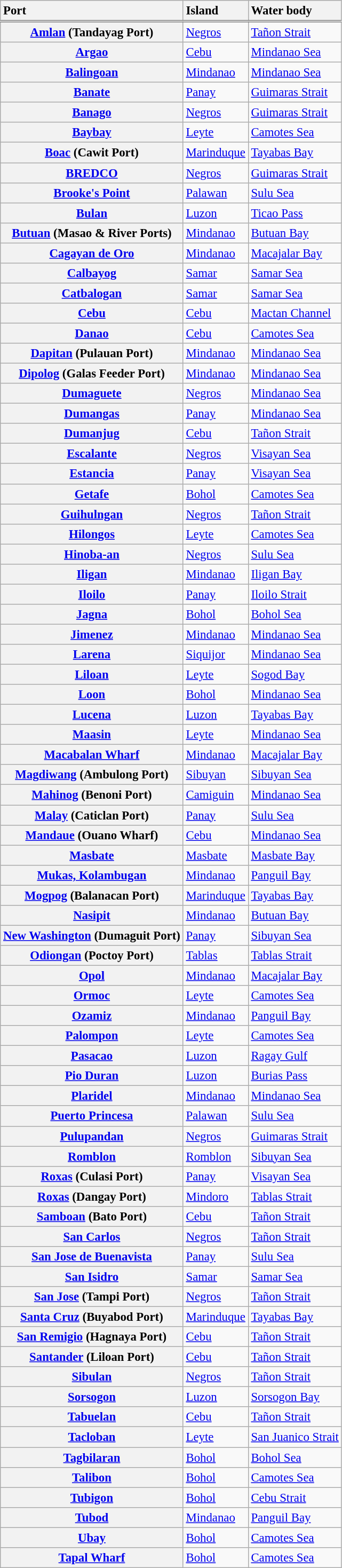<table class="wikitable sortable plainrowheaders" style="font-size:95%;">
<tr style="border-bottom:double grey;">
<th scope="col" style="text-align:left;">Port </th>
<th scope="col" style="text-align:left;">Island</th>
<th scope="col" style="text-align:left;">Water body</th>
</tr>
<tr>
<th scope="row"><a href='#'>Amlan</a> (Tandayag Port)</th>
<td><a href='#'>Negros</a></td>
<td><a href='#'>Tañon Strait</a></td>
</tr>
<tr>
<th scope="row"><a href='#'>Argao</a></th>
<td><a href='#'>Cebu</a></td>
<td><a href='#'>Mindanao Sea</a></td>
</tr>
<tr>
<th scope="row"><a href='#'>Balingoan</a></th>
<td><a href='#'>Mindanao</a></td>
<td><a href='#'>Mindanao Sea</a></td>
</tr>
<tr>
<th scope="row"><a href='#'>Banate</a></th>
<td><a href='#'>Panay</a></td>
<td><a href='#'>Guimaras Strait</a></td>
</tr>
<tr>
<th scope="row"><a href='#'>Banago</a></th>
<td><a href='#'>Negros</a></td>
<td><a href='#'>Guimaras Strait</a></td>
</tr>
<tr>
<th scope="row"><a href='#'>Baybay</a></th>
<td><a href='#'>Leyte</a></td>
<td><a href='#'>Camotes Sea</a></td>
</tr>
<tr>
<th scope="row"><a href='#'>Boac</a> (Cawit Port)</th>
<td><a href='#'>Marinduque</a></td>
<td><a href='#'>Tayabas Bay</a></td>
</tr>
<tr>
<th scope="row"><a href='#'>BREDCO</a></th>
<td><a href='#'>Negros</a></td>
<td><a href='#'>Guimaras Strait</a></td>
</tr>
<tr>
<th scope="row"><a href='#'>Brooke's Point</a></th>
<td><a href='#'>Palawan</a></td>
<td><a href='#'>Sulu Sea</a></td>
</tr>
<tr>
<th scope="row"><a href='#'>Bulan</a></th>
<td><a href='#'>Luzon</a></td>
<td><a href='#'>Ticao Pass</a></td>
</tr>
<tr>
<th scope="row"><a href='#'>Butuan</a> (Masao & River Ports)</th>
<td><a href='#'>Mindanao</a></td>
<td><a href='#'>Butuan Bay</a></td>
</tr>
<tr>
<th scope="row"><a href='#'>Cagayan de Oro</a></th>
<td><a href='#'>Mindanao</a></td>
<td><a href='#'>Macajalar Bay</a></td>
</tr>
<tr>
<th scope="row"><a href='#'>Calbayog</a></th>
<td><a href='#'>Samar</a></td>
<td><a href='#'>Samar Sea</a></td>
</tr>
<tr>
<th scope="row"><a href='#'>Catbalogan</a></th>
<td><a href='#'>Samar</a></td>
<td><a href='#'>Samar Sea</a></td>
</tr>
<tr>
<th scope="row"><a href='#'>Cebu</a></th>
<td><a href='#'>Cebu</a></td>
<td><a href='#'>Mactan Channel</a></td>
</tr>
<tr>
<th scope="row"><a href='#'>Danao</a></th>
<td><a href='#'>Cebu</a></td>
<td><a href='#'>Camotes Sea</a></td>
</tr>
<tr>
<th scope="row"><a href='#'>Dapitan</a> (Pulauan Port)</th>
<td><a href='#'>Mindanao</a></td>
<td><a href='#'>Mindanao Sea</a></td>
</tr>
<tr>
<th scope="row"><a href='#'>Dipolog</a> (Galas Feeder Port)</th>
<td><a href='#'>Mindanao</a></td>
<td><a href='#'>Mindanao Sea</a></td>
</tr>
<tr>
<th scope="row"><a href='#'>Dumaguete</a></th>
<td><a href='#'>Negros</a></td>
<td><a href='#'>Mindanao Sea</a></td>
</tr>
<tr>
<th scope="row"><a href='#'>Dumangas</a></th>
<td><a href='#'>Panay</a></td>
<td><a href='#'>Mindanao Sea</a></td>
</tr>
<tr>
<th scope="row"><a href='#'>Dumanjug</a></th>
<td><a href='#'>Cebu</a></td>
<td><a href='#'>Tañon Strait</a></td>
</tr>
<tr>
<th scope="row"><a href='#'>Escalante</a></th>
<td><a href='#'>Negros</a></td>
<td><a href='#'>Visayan Sea</a></td>
</tr>
<tr>
<th scope="row"><a href='#'>Estancia</a></th>
<td><a href='#'>Panay</a></td>
<td><a href='#'>Visayan Sea</a></td>
</tr>
<tr>
<th scope="row"><a href='#'>Getafe</a></th>
<td><a href='#'>Bohol</a></td>
<td><a href='#'>Camotes Sea</a></td>
</tr>
<tr>
<th scope="row"><a href='#'>Guihulngan</a></th>
<td><a href='#'>Negros</a></td>
<td><a href='#'>Tañon Strait</a></td>
</tr>
<tr>
<th scope="row"><a href='#'>Hilongos</a></th>
<td><a href='#'>Leyte</a></td>
<td><a href='#'>Camotes Sea</a></td>
</tr>
<tr>
<th scope="row"><a href='#'>Hinoba-an</a></th>
<td><a href='#'>Negros</a></td>
<td><a href='#'>Sulu Sea</a></td>
</tr>
<tr>
<th scope="row"><a href='#'>Iligan</a></th>
<td><a href='#'>Mindanao</a></td>
<td><a href='#'>Iligan Bay</a></td>
</tr>
<tr>
<th scope="row"><a href='#'>Iloilo</a></th>
<td><a href='#'>Panay</a></td>
<td><a href='#'>Iloilo Strait</a></td>
</tr>
<tr>
<th scope="row"><a href='#'>Jagna</a></th>
<td><a href='#'>Bohol</a></td>
<td><a href='#'>Bohol Sea</a></td>
</tr>
<tr>
<th scope="row"><a href='#'>Jimenez</a></th>
<td><a href='#'>Mindanao</a></td>
<td><a href='#'>Mindanao Sea</a></td>
</tr>
<tr>
<th scope="row"><a href='#'>Larena</a></th>
<td><a href='#'>Siquijor</a></td>
<td><a href='#'>Mindanao Sea</a></td>
</tr>
<tr>
<th scope="row"><a href='#'>Liloan</a></th>
<td><a href='#'>Leyte</a></td>
<td><a href='#'>Sogod Bay</a></td>
</tr>
<tr>
<th scope="row"><a href='#'>Loon</a></th>
<td><a href='#'>Bohol</a></td>
<td><a href='#'>Mindanao Sea</a></td>
</tr>
<tr>
<th scope="row"><a href='#'>Lucena</a></th>
<td><a href='#'>Luzon</a></td>
<td><a href='#'>Tayabas Bay</a></td>
</tr>
<tr>
<th scope="row"><a href='#'>Maasin</a></th>
<td><a href='#'>Leyte</a></td>
<td><a href='#'>Mindanao Sea</a></td>
</tr>
<tr>
<th scope="row"><a href='#'>Macabalan Wharf</a></th>
<td><a href='#'>Mindanao</a></td>
<td><a href='#'>Macajalar Bay</a></td>
</tr>
<tr>
<th scope="row"><a href='#'>Magdiwang</a> (Ambulong Port)</th>
<td><a href='#'>Sibuyan</a></td>
<td><a href='#'>Sibuyan Sea</a></td>
</tr>
<tr>
<th scope="row"><a href='#'>Mahinog</a> (Benoni Port)</th>
<td><a href='#'>Camiguin</a></td>
<td><a href='#'>Mindanao Sea</a></td>
</tr>
<tr>
<th scope="row"><a href='#'>Malay</a> (Caticlan Port)</th>
<td><a href='#'>Panay</a></td>
<td><a href='#'>Sulu Sea</a></td>
</tr>
<tr>
<th scope="row"><a href='#'>Mandaue</a> (Ouano Wharf)</th>
<td><a href='#'>Cebu</a></td>
<td><a href='#'>Mindanao Sea</a></td>
</tr>
<tr>
<th scope="row"><a href='#'>Masbate</a></th>
<td><a href='#'>Masbate</a></td>
<td><a href='#'>Masbate Bay</a></td>
</tr>
<tr>
<th scope="row"><a href='#'>Mukas, Kolambugan</a></th>
<td><a href='#'>Mindanao</a></td>
<td><a href='#'>Panguil Bay</a></td>
</tr>
<tr>
<th scope="row"><a href='#'>Mogpog</a> (Balanacan Port)</th>
<td><a href='#'>Marinduque</a></td>
<td><a href='#'>Tayabas Bay</a></td>
</tr>
<tr>
<th scope="row"><a href='#'>Nasipit</a></th>
<td><a href='#'>Mindanao</a></td>
<td><a href='#'>Butuan Bay</a></td>
</tr>
<tr>
<th scope="row"><a href='#'>New Washington</a> (Dumaguit Port)</th>
<td><a href='#'>Panay</a></td>
<td><a href='#'>Sibuyan Sea</a></td>
</tr>
<tr>
<th scope="row"><a href='#'>Odiongan</a> (Poctoy Port)</th>
<td><a href='#'>Tablas</a></td>
<td><a href='#'>Tablas Strait</a></td>
</tr>
<tr>
<th scope="row"><a href='#'>Opol</a></th>
<td><a href='#'>Mindanao</a></td>
<td><a href='#'>Macajalar Bay</a></td>
</tr>
<tr>
<th scope="row"><a href='#'>Ormoc</a></th>
<td><a href='#'>Leyte</a></td>
<td><a href='#'>Camotes Sea</a></td>
</tr>
<tr>
<th scope="row"><a href='#'>Ozamiz</a></th>
<td><a href='#'>Mindanao</a></td>
<td><a href='#'>Panguil Bay</a></td>
</tr>
<tr>
<th scope="row"><a href='#'>Palompon</a></th>
<td><a href='#'>Leyte</a></td>
<td><a href='#'>Camotes Sea</a></td>
</tr>
<tr>
<th scope="row"><a href='#'>Pasacao</a></th>
<td><a href='#'>Luzon</a></td>
<td><a href='#'>Ragay Gulf</a></td>
</tr>
<tr>
<th scope="row"><a href='#'>Pio Duran</a></th>
<td><a href='#'>Luzon</a></td>
<td><a href='#'>Burias Pass</a></td>
</tr>
<tr>
<th scope="row"><a href='#'>Plaridel</a></th>
<td><a href='#'>Mindanao</a></td>
<td><a href='#'>Mindanao Sea</a></td>
</tr>
<tr>
<th scope="row"><a href='#'>Puerto Princesa</a></th>
<td><a href='#'>Palawan</a></td>
<td><a href='#'>Sulu Sea</a></td>
</tr>
<tr>
<th scope="row"><a href='#'>Pulupandan</a></th>
<td><a href='#'>Negros</a></td>
<td><a href='#'>Guimaras Strait</a></td>
</tr>
<tr>
<th scope="row"><a href='#'>Romblon</a></th>
<td><a href='#'>Romblon</a></td>
<td><a href='#'>Sibuyan Sea</a></td>
</tr>
<tr>
<th scope="row"><a href='#'>Roxas</a> (Culasi Port)</th>
<td><a href='#'>Panay</a></td>
<td><a href='#'>Visayan Sea</a></td>
</tr>
<tr>
<th scope="row"><a href='#'>Roxas</a> (Dangay Port)</th>
<td><a href='#'>Mindoro</a></td>
<td><a href='#'>Tablas Strait</a></td>
</tr>
<tr>
<th scope="row"><a href='#'>Samboan</a> (Bato Port)</th>
<td><a href='#'>Cebu</a></td>
<td><a href='#'>Tañon Strait</a></td>
</tr>
<tr>
<th scope="row"><a href='#'>San Carlos</a></th>
<td><a href='#'>Negros</a></td>
<td><a href='#'>Tañon Strait</a></td>
</tr>
<tr>
<th scope="row"><a href='#'>San Jose de Buenavista</a></th>
<td><a href='#'>Panay</a></td>
<td><a href='#'>Sulu Sea</a></td>
</tr>
<tr>
<th scope="row"><a href='#'>San Isidro</a></th>
<td><a href='#'>Samar</a></td>
<td><a href='#'>Samar Sea</a></td>
</tr>
<tr>
<th scope="row"><a href='#'>San Jose</a> (Tampi Port)</th>
<td><a href='#'>Negros</a></td>
<td><a href='#'>Tañon Strait</a></td>
</tr>
<tr>
<th scope="row"><a href='#'>Santa Cruz</a> (Buyabod Port)</th>
<td><a href='#'>Marinduque</a></td>
<td><a href='#'>Tayabas Bay</a></td>
</tr>
<tr>
<th scope="row"><a href='#'>San Remigio</a> (Hagnaya Port)</th>
<td><a href='#'>Cebu</a></td>
<td><a href='#'>Tañon Strait</a></td>
</tr>
<tr>
<th scope="row"><a href='#'>Santander</a> (Liloan Port)</th>
<td><a href='#'>Cebu</a></td>
<td><a href='#'>Tañon Strait</a></td>
</tr>
<tr>
<th scope="row"><a href='#'>Sibulan</a></th>
<td><a href='#'>Negros</a></td>
<td><a href='#'>Tañon Strait</a></td>
</tr>
<tr>
<th scope="row"><a href='#'>Sorsogon</a></th>
<td><a href='#'>Luzon</a></td>
<td><a href='#'>Sorsogon Bay</a></td>
</tr>
<tr>
<th scope="row"><a href='#'>Tabuelan</a></th>
<td><a href='#'>Cebu</a></td>
<td><a href='#'>Tañon Strait</a></td>
</tr>
<tr>
<th scope="row"><a href='#'>Tacloban</a></th>
<td><a href='#'>Leyte</a></td>
<td><a href='#'>San Juanico Strait</a></td>
</tr>
<tr>
<th scope="row"><a href='#'>Tagbilaran</a></th>
<td><a href='#'>Bohol</a></td>
<td><a href='#'>Bohol Sea</a></td>
</tr>
<tr>
<th scope="row"><a href='#'>Talibon</a></th>
<td><a href='#'>Bohol</a></td>
<td><a href='#'>Camotes Sea</a></td>
</tr>
<tr>
<th scope="row"><a href='#'>Tubigon</a></th>
<td><a href='#'>Bohol</a></td>
<td><a href='#'>Cebu Strait</a></td>
</tr>
<tr>
<th scope="row"><a href='#'>Tubod</a></th>
<td><a href='#'>Mindanao</a></td>
<td><a href='#'>Panguil Bay</a></td>
</tr>
<tr>
<th scope="row"><a href='#'>Ubay</a></th>
<td><a href='#'>Bohol</a></td>
<td><a href='#'>Camotes Sea</a></td>
</tr>
<tr>
<th scope="row"><a href='#'>Tapal Wharf</a></th>
<td><a href='#'>Bohol</a></td>
<td><a href='#'>Camotes Sea</a></td>
</tr>
</table>
